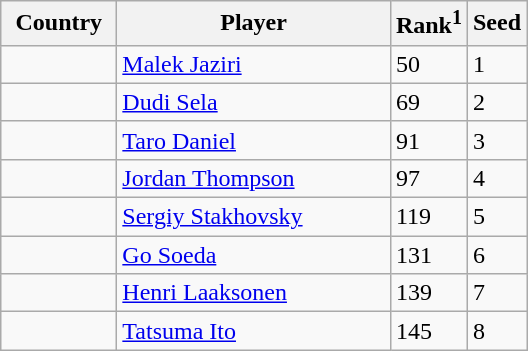<table class="sortable wikitable">
<tr>
<th width="70">Country</th>
<th width="175">Player</th>
<th>Rank<sup>1</sup></th>
<th>Seed</th>
</tr>
<tr>
<td></td>
<td><a href='#'>Malek Jaziri</a></td>
<td>50</td>
<td>1</td>
</tr>
<tr>
<td></td>
<td><a href='#'>Dudi Sela</a></td>
<td>69</td>
<td>2</td>
</tr>
<tr>
<td></td>
<td><a href='#'>Taro Daniel</a></td>
<td>91</td>
<td>3</td>
</tr>
<tr>
<td></td>
<td><a href='#'>Jordan Thompson</a></td>
<td>97</td>
<td>4</td>
</tr>
<tr>
<td></td>
<td><a href='#'>Sergiy Stakhovsky</a></td>
<td>119</td>
<td>5</td>
</tr>
<tr>
<td></td>
<td><a href='#'>Go Soeda</a></td>
<td>131</td>
<td>6</td>
</tr>
<tr>
<td></td>
<td><a href='#'>Henri Laaksonen</a></td>
<td>139</td>
<td>7</td>
</tr>
<tr>
<td></td>
<td><a href='#'>Tatsuma Ito</a></td>
<td>145</td>
<td>8</td>
</tr>
</table>
